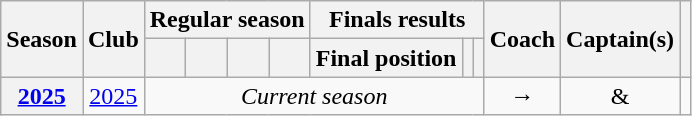<table class="wikitable sortable plainrowheaders" style="text-align:center;">
<tr>
<th scope="col" rowspan=2>Season</th>
<th scope="col" class="unsortable" rowspan=2>Club</th>
<th scope="col" colspan="4">Regular season</th>
<th scope="col" colspan="3">Finals results</th>
<th scope="col" rowspan=2>Coach</th>
<th scope="col" rowspan=2>Captain(s)</th>
<th scope="col" class="unsortable" rowspan=2></th>
</tr>
<tr>
<th scope="col"></th>
<th scope="col"></th>
<th scope="col"></th>
<th scope="col"></th>
<th scope="col">Final position</th>
<th scope="col"></th>
<th scope="col"></th>
</tr>
<tr>
<th scope="row" style="text-align:center;"><a href='#'>2025</a></th>
<td><a href='#'>2025</a></td>
<td colspan=7><em>Current season</em></td>
<td> → </td>
<td> & </td>
<td></td>
</tr>
</table>
